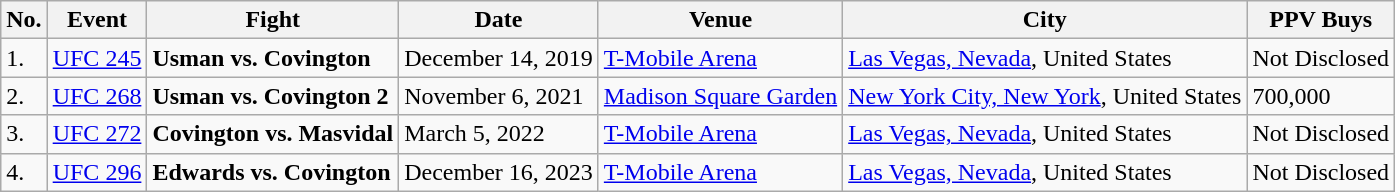<table class="wikitable">
<tr>
<th>No.</th>
<th>Event</th>
<th>Fight</th>
<th>Date</th>
<th>Venue</th>
<th>City</th>
<th>PPV Buys</th>
</tr>
<tr>
<td>1.</td>
<td><a href='#'>UFC 245</a></td>
<td><strong>Usman vs. Covington</strong></td>
<td>December 14, 2019</td>
<td><a href='#'>T-Mobile Arena</a></td>
<td><a href='#'>Las Vegas, Nevada</a>, United States</td>
<td>Not Disclosed</td>
</tr>
<tr>
<td>2.</td>
<td><a href='#'>UFC 268</a></td>
<td><strong>Usman vs. Covington 2</strong></td>
<td>November 6, 2021</td>
<td><a href='#'>Madison Square Garden</a></td>
<td><a href='#'>New York City, New York</a>, United States</td>
<td>700,000</td>
</tr>
<tr>
<td>3.</td>
<td><a href='#'>UFC 272</a></td>
<td><strong>Covington vs. Masvidal</strong></td>
<td>March 5, 2022</td>
<td><a href='#'>T-Mobile Arena</a></td>
<td><a href='#'>Las Vegas, Nevada</a>, United States</td>
<td>Not Disclosed</td>
</tr>
<tr>
<td>4.</td>
<td><a href='#'>UFC 296</a></td>
<td><strong>Edwards vs. Covington</strong></td>
<td>December 16, 2023</td>
<td><a href='#'>T-Mobile Arena</a></td>
<td><a href='#'>Las Vegas, Nevada</a>, United States</td>
<td>Not Disclosed</td>
</tr>
</table>
